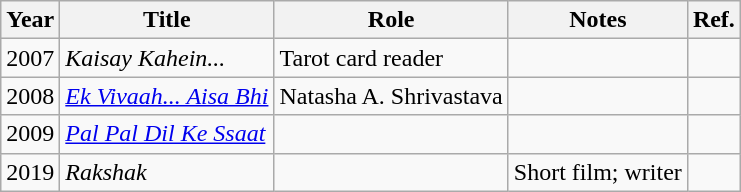<table class="wikitable sortable">
<tr>
<th>Year</th>
<th>Title</th>
<th>Role</th>
<th>Notes</th>
<th class="unsortable">Ref.</th>
</tr>
<tr>
<td>2007</td>
<td><em>Kaisay Kahein...</em></td>
<td>Tarot card reader</td>
<td></td>
<td></td>
</tr>
<tr>
<td>2008</td>
<td><em><a href='#'>Ek Vivaah... Aisa Bhi</a></em></td>
<td>Natasha A. Shrivastava</td>
<td></td>
<td></td>
</tr>
<tr>
<td>2009</td>
<td><em><a href='#'>Pal Pal Dil Ke Ssaat</a></em></td>
<td></td>
<td></td>
<td></td>
</tr>
<tr>
<td>2019</td>
<td><em>Rakshak</em></td>
<td></td>
<td>Short film; writer</td>
<td></td>
</tr>
</table>
